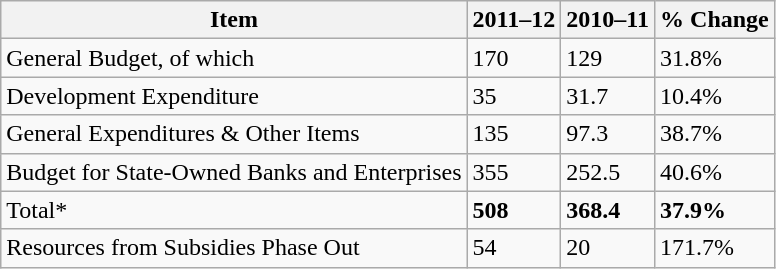<table class="wikitable">
<tr>
<th>Item</th>
<th>2011–12</th>
<th>2010–11</th>
<th>% Change</th>
</tr>
<tr>
<td>General Budget, of which</td>
<td>170</td>
<td>129</td>
<td>31.8%</td>
</tr>
<tr>
<td>Development Expenditure</td>
<td>35</td>
<td>31.7</td>
<td>10.4%</td>
</tr>
<tr>
<td>General Expenditures & Other Items</td>
<td>135</td>
<td>97.3</td>
<td>38.7%</td>
</tr>
<tr>
<td>Budget for State-Owned Banks and Enterprises</td>
<td>355</td>
<td>252.5</td>
<td>40.6%</td>
</tr>
<tr>
<td>Total*</td>
<td><strong>508</strong></td>
<td><strong>368.4</strong></td>
<td><strong>37.9%</strong></td>
</tr>
<tr>
<td>Resources from Subsidies Phase Out</td>
<td>54</td>
<td>20</td>
<td>171.7%</td>
</tr>
</table>
